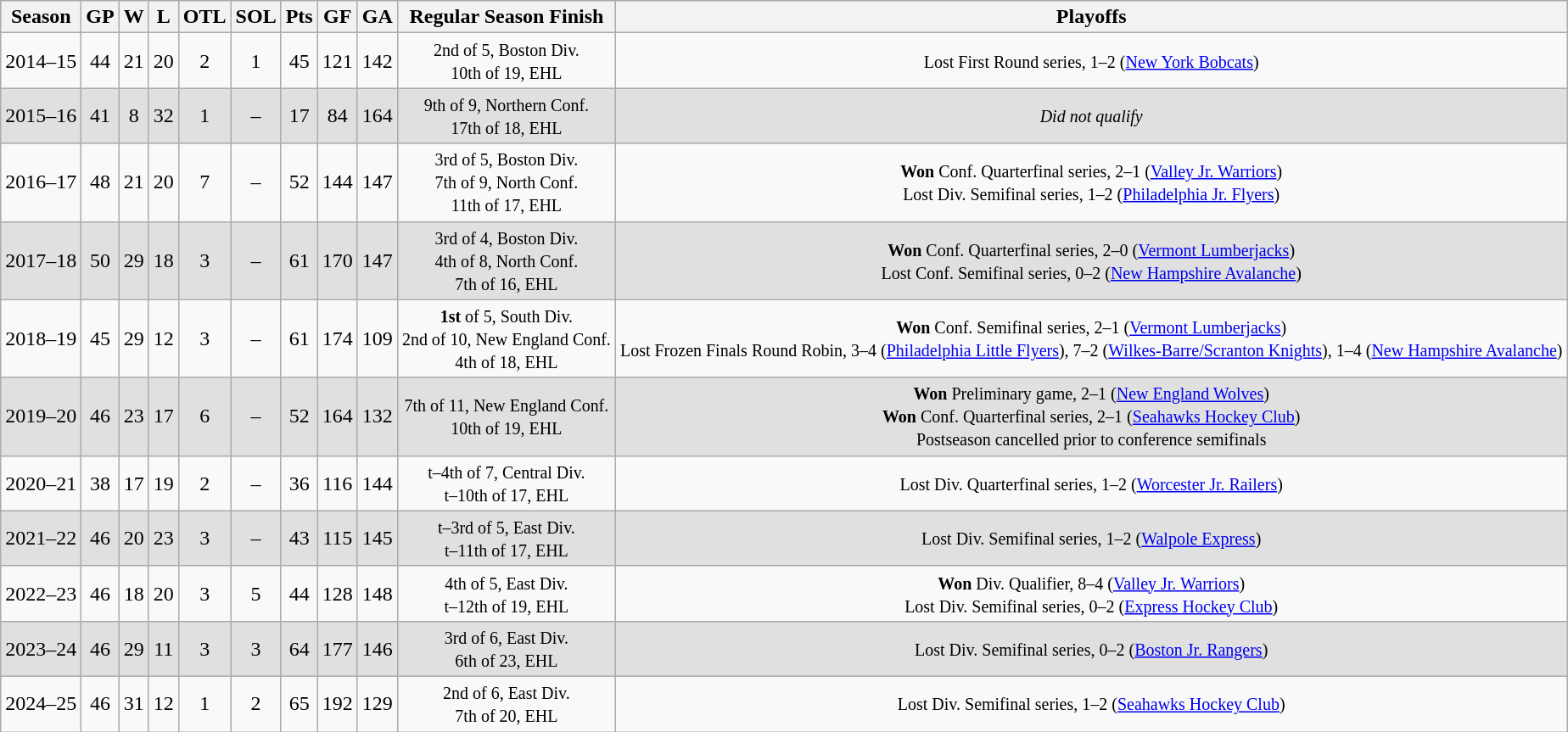<table class="wikitable" style="text-align:center">
<tr>
<th>Season</th>
<th>GP</th>
<th>W</th>
<th>L</th>
<th>OTL</th>
<th>SOL</th>
<th>Pts</th>
<th>GF</th>
<th>GA</th>
<th>Regular Season Finish</th>
<th>Playoffs</th>
</tr>
<tr>
<td>2014–15</td>
<td>44</td>
<td>21</td>
<td>20</td>
<td>2</td>
<td>1</td>
<td>45</td>
<td>121</td>
<td>142</td>
<td><small>2nd of 5, Boston Div.<br>10th of 19, EHL</small></td>
<td><small>Lost First Round series, 1–2 (<a href='#'>New York Bobcats</a>)</small></td>
</tr>
<tr bgcolor=e0e0e0>
<td>2015–16</td>
<td>41</td>
<td>8</td>
<td>32</td>
<td>1</td>
<td>–</td>
<td>17</td>
<td>84</td>
<td>164</td>
<td><small>9th of 9, Northern Conf.<br>17th of 18, EHL</small></td>
<td><small><em>Did not qualify</em></small></td>
</tr>
<tr>
<td>2016–17</td>
<td>48</td>
<td>21</td>
<td>20</td>
<td>7</td>
<td>–</td>
<td>52</td>
<td>144</td>
<td>147</td>
<td><small>3rd of 5, Boston Div.<br>7th of 9, North Conf.<br>11th of 17, EHL</small></td>
<td><small><strong>Won</strong> Conf. Quarterfinal series, 2–1 (<a href='#'>Valley Jr. Warriors</a>)<br>Lost Div. Semifinal series, 1–2 (<a href='#'>Philadelphia Jr. Flyers</a>)</small></td>
</tr>
<tr bgcolor=e0e0e0>
<td>2017–18</td>
<td>50</td>
<td>29</td>
<td>18</td>
<td>3</td>
<td>–</td>
<td>61</td>
<td>170</td>
<td>147</td>
<td><small>3rd of 4, Boston Div.<br>4th of 8, North Conf.<br>7th of 16, EHL</small></td>
<td><small><strong>Won</strong> Conf. Quarterfinal series, 2–0 (<a href='#'>Vermont Lumberjacks</a>)<br>Lost Conf. Semifinal series, 0–2 (<a href='#'>New Hampshire Avalanche</a>)</small></td>
</tr>
<tr>
<td>2018–19</td>
<td>45</td>
<td>29</td>
<td>12</td>
<td>3</td>
<td>–</td>
<td>61</td>
<td>174</td>
<td>109</td>
<td><small><strong>1st</strong> of 5, South Div.<br>2nd of 10, New England Conf.<br>4th of 18, EHL</small></td>
<td><small><strong>Won</strong> Conf. Semifinal series, 2–1 (<a href='#'>Vermont Lumberjacks</a>)<br>Lost Frozen Finals Round Robin, 3–4 (<a href='#'>Philadelphia Little Flyers</a>), 7–2 (<a href='#'>Wilkes-Barre/Scranton Knights</a>), 1–4 (<a href='#'>New Hampshire Avalanche</a>)</small></td>
</tr>
<tr bgcolor=e0e0e0>
<td>2019–20</td>
<td>46</td>
<td>23</td>
<td>17</td>
<td>6</td>
<td>–</td>
<td>52</td>
<td>164</td>
<td>132</td>
<td><small>7th of 11, New England Conf.<br>10th of 19, EHL</small></td>
<td><small><strong>Won</strong> Preliminary game, 2–1 (<a href='#'>New England Wolves</a>)<br><strong>Won</strong> Conf. Quarterfinal series, 2–1 (<a href='#'>Seahawks Hockey Club</a>)<br>Postseason cancelled prior to conference semifinals</small></td>
</tr>
<tr>
<td>2020–21</td>
<td>38</td>
<td>17</td>
<td>19</td>
<td>2</td>
<td>–</td>
<td>36</td>
<td>116</td>
<td>144</td>
<td><small>t–4th of 7, Central Div.<br>t–10th of 17, EHL</small></td>
<td><small>Lost Div. Quarterfinal series, 1–2 (<a href='#'>Worcester Jr. Railers</a>)</small></td>
</tr>
<tr bgcolor=e0e0e0>
<td>2021–22</td>
<td>46</td>
<td>20</td>
<td>23</td>
<td>3</td>
<td>–</td>
<td>43</td>
<td>115</td>
<td>145</td>
<td><small>t–3rd of 5, East Div.<br>t–11th of 17, EHL</small></td>
<td><small>Lost Div. Semifinal series, 1–2 (<a href='#'>Walpole Express</a>)</small></td>
</tr>
<tr>
<td>2022–23</td>
<td>46</td>
<td>18</td>
<td>20</td>
<td>3</td>
<td>5</td>
<td>44</td>
<td>128</td>
<td>148</td>
<td><small>4th of 5, East Div.<br>t–12th of 19, EHL</small></td>
<td><small><strong>Won</strong> Div. Qualifier, 8–4 (<a href='#'>Valley Jr. Warriors</a>)<br>Lost Div. Semifinal series, 0–2 (<a href='#'>Express Hockey Club</a>)</small></td>
</tr>
<tr bgcolor=e0e0e0>
<td>2023–24</td>
<td>46</td>
<td>29</td>
<td>11</td>
<td>3</td>
<td>3</td>
<td>64</td>
<td>177</td>
<td>146</td>
<td><small>3rd of 6, East Div.<br>6th of 23, EHL</small></td>
<td><small>Lost Div. Semifinal series, 0–2 (<a href='#'>Boston Jr. Rangers</a>)</small></td>
</tr>
<tr>
<td>2024–25</td>
<td>46</td>
<td>31</td>
<td>12</td>
<td>1</td>
<td>2</td>
<td>65</td>
<td>192</td>
<td>129</td>
<td><small>2nd of 6, East Div.<br>7th of 20, EHL</small></td>
<td><small>Lost Div. Semifinal series, 1–2 (<a href='#'>Seahawks Hockey Club</a>)</small></td>
</tr>
</table>
